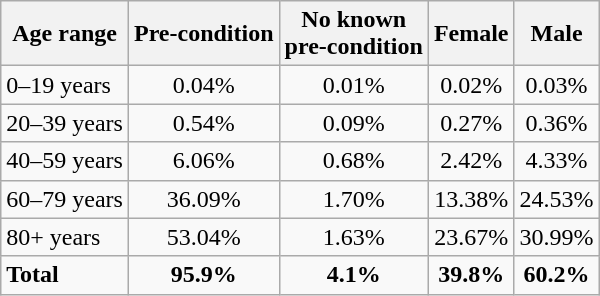<table class="wikitable">
<tr>
<th>Age range</th>
<th>Pre-condition</th>
<th>No known<br>pre-condition</th>
<th>Female</th>
<th>Male</th>
</tr>
<tr>
<td>0–19 years</td>
<td style="text-align:center;">0.04%</td>
<td style="text-align:center;">0.01%</td>
<td style="text-align:center;">0.02%</td>
<td style="text-align:center;">0.03%</td>
</tr>
<tr>
<td>20–39 years</td>
<td style="text-align:center;">0.54%</td>
<td style="text-align:center;">0.09%</td>
<td style="text-align:center;">0.27%</td>
<td style="text-align:center;">0.36%</td>
</tr>
<tr>
<td>40–59 years</td>
<td style="text-align:center;">6.06%</td>
<td style="text-align:center;">0.68%</td>
<td style="text-align:center;">2.42%</td>
<td style="text-align:center;">4.33%</td>
</tr>
<tr>
<td>60–79 years</td>
<td style="text-align:center;">36.09%</td>
<td style="text-align:center;">1.70%</td>
<td style="text-align:center;">13.38%</td>
<td style="text-align:center;">24.53%</td>
</tr>
<tr>
<td>80+ years</td>
<td style="text-align:center;">53.04%</td>
<td style="text-align:center;">1.63%</td>
<td style="text-align:center;">23.67%</td>
<td style="text-align:center;">30.99%</td>
</tr>
<tr>
<td><strong>Total</strong></td>
<td style="text-align:center;"><strong>95.9%</strong></td>
<td style="text-align:center;"><strong>4.1%</strong></td>
<td style="text-align:center;"><strong>39.8%</strong></td>
<td style="text-align:center;"><strong>60.2%</strong></td>
</tr>
</table>
